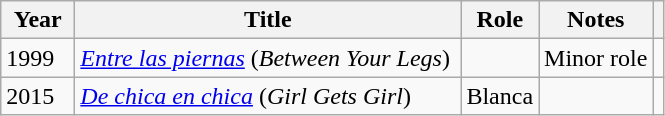<table class="wikitable sortable">
<tr>
<th width="42">Year</th>
<th width="250">Title</th>
<th>Role</th>
<th class="unsortable">Notes</th>
<th class="unsortable"></th>
</tr>
<tr>
<td>1999</td>
<td><em><a href='#'>Entre las piernas</a></em> (<em>Between Your Legs</em>)</td>
<td></td>
<td>Minor role</td>
<td align = "center"></td>
</tr>
<tr>
<td>2015</td>
<td><em><a href='#'>De chica en chica</a></em> (<em>Girl Gets Girl</em>)</td>
<td>Blanca</td>
<td></td>
<td align = "center"></td>
</tr>
</table>
